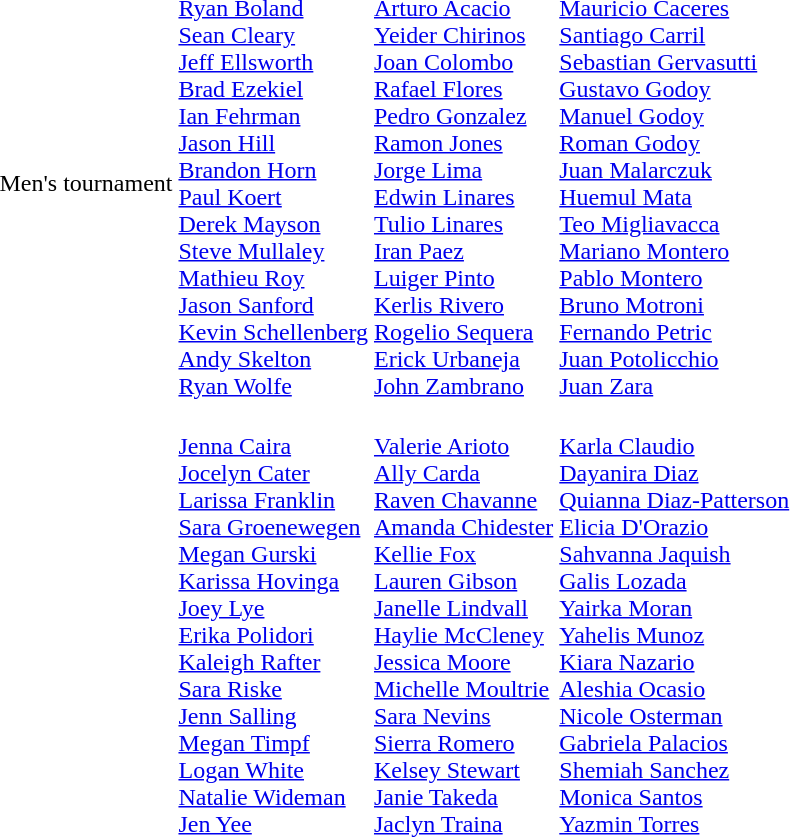<table>
<tr>
<td>Men's tournament <br></td>
<td><br><a href='#'>Ryan Boland</a><br><a href='#'>Sean Cleary</a><br><a href='#'>Jeff Ellsworth</a><br><a href='#'>Brad Ezekiel</a><br><a href='#'>Ian Fehrman</a><br><a href='#'>Jason Hill</a><br><a href='#'>Brandon Horn</a><br><a href='#'>Paul Koert</a><br><a href='#'>Derek Mayson</a><br><a href='#'>Steve Mullaley</a><br><a href='#'>Mathieu Roy</a><br><a href='#'>Jason Sanford</a><br><a href='#'>Kevin Schellenberg</a><br><a href='#'>Andy Skelton</a><br><a href='#'>Ryan Wolfe</a></td>
<td><br><a href='#'>Arturo Acacio</a><br><a href='#'>Yeider Chirinos</a><br><a href='#'>Joan Colombo</a><br><a href='#'>Rafael Flores</a><br><a href='#'>Pedro Gonzalez</a><br><a href='#'>Ramon Jones</a><br><a href='#'>Jorge Lima</a><br><a href='#'>Edwin Linares</a><br><a href='#'>Tulio Linares</a><br><a href='#'>Iran Paez</a><br><a href='#'>Luiger Pinto</a><br><a href='#'>Kerlis Rivero</a><br><a href='#'>Rogelio Sequera</a><br><a href='#'>Erick Urbaneja</a><br><a href='#'>John Zambrano</a></td>
<td><br><a href='#'>Mauricio Caceres</a><br><a href='#'>Santiago Carril</a><br><a href='#'>Sebastian Gervasutti</a><br><a href='#'>Gustavo Godoy</a><br><a href='#'>Manuel Godoy</a><br><a href='#'>Roman Godoy</a><br><a href='#'>Juan Malarczuk</a><br><a href='#'>Huemul Mata</a><br><a href='#'>Teo Migliavacca</a><br><a href='#'>Mariano Montero</a><br><a href='#'>Pablo Montero</a><br><a href='#'>Bruno Motroni</a><br><a href='#'>Fernando Petric</a><br><a href='#'>Juan Potolicchio</a><br><a href='#'>Juan Zara</a></td>
</tr>
<tr>
<td><br></td>
<td><br><a href='#'>Jenna Caira</a><br><a href='#'>Jocelyn Cater</a><br><a href='#'>Larissa Franklin</a><br><a href='#'>Sara Groenewegen</a><br><a href='#'>Megan Gurski</a><br><a href='#'>Karissa Hovinga</a><br><a href='#'>Joey Lye</a><br><a href='#'>Erika Polidori</a><br><a href='#'>Kaleigh Rafter</a><br><a href='#'>Sara Riske</a><br><a href='#'>Jenn Salling</a><br><a href='#'>Megan Timpf</a><br><a href='#'>Logan White</a><br><a href='#'>Natalie Wideman</a><br><a href='#'>Jen Yee</a></td>
<td><br><a href='#'>Valerie Arioto</a><br><a href='#'>Ally Carda</a><br><a href='#'>Raven Chavanne</a><br><a href='#'>Amanda Chidester</a><br><a href='#'>Kellie Fox</a><br><a href='#'>Lauren Gibson</a><br><a href='#'>Janelle Lindvall</a><br><a href='#'>Haylie McCleney</a><br><a href='#'>Jessica Moore</a><br><a href='#'>Michelle Moultrie</a><br><a href='#'>Sara Nevins</a><br><a href='#'>Sierra Romero</a><br><a href='#'>Kelsey Stewart</a><br><a href='#'>Janie Takeda</a><br><a href='#'>Jaclyn Traina</a></td>
<td><br><a href='#'>Karla Claudio</a><br><a href='#'>Dayanira Diaz</a><br><a href='#'>Quianna Diaz-Patterson</a><br><a href='#'>Elicia D'Orazio</a><br><a href='#'>Sahvanna Jaquish</a><br><a href='#'>Galis Lozada</a><br><a href='#'>Yairka Moran</a><br><a href='#'>Yahelis Munoz</a><br><a href='#'>Kiara Nazario</a><br><a href='#'>Aleshia Ocasio</a><br><a href='#'>Nicole Osterman</a><br><a href='#'>Gabriela Palacios</a><br><a href='#'>Shemiah Sanchez</a><br><a href='#'>Monica Santos</a><br><a href='#'>Yazmin Torres</a></td>
</tr>
</table>
